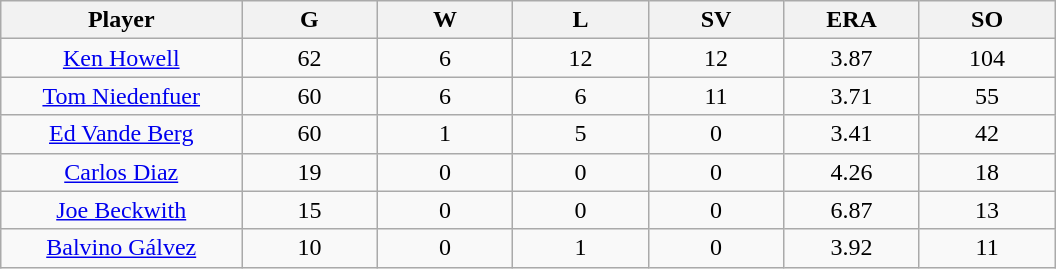<table class="wikitable sortable">
<tr>
<th bgcolor="#DDDDFF" width="16%">Player</th>
<th bgcolor="#DDDDFF" width="9%">G</th>
<th bgcolor="#DDDDFF" width="9%">W</th>
<th bgcolor="#DDDDFF" width="9%">L</th>
<th bgcolor="#DDDDFF" width="9%">SV</th>
<th bgcolor="#DDDDFF" width="9%">ERA</th>
<th bgcolor="#DDDDFF" width="9%">SO</th>
</tr>
<tr align=center>
<td><a href='#'>Ken Howell</a></td>
<td>62</td>
<td>6</td>
<td>12</td>
<td>12</td>
<td>3.87</td>
<td>104</td>
</tr>
<tr align=center>
<td><a href='#'>Tom Niedenfuer</a></td>
<td>60</td>
<td>6</td>
<td>6</td>
<td>11</td>
<td>3.71</td>
<td>55</td>
</tr>
<tr align=center>
<td><a href='#'>Ed Vande Berg</a></td>
<td>60</td>
<td>1</td>
<td>5</td>
<td>0</td>
<td>3.41</td>
<td>42</td>
</tr>
<tr align=center>
<td><a href='#'>Carlos Diaz</a></td>
<td>19</td>
<td>0</td>
<td>0</td>
<td>0</td>
<td>4.26</td>
<td>18</td>
</tr>
<tr align=center>
<td><a href='#'>Joe Beckwith</a></td>
<td>15</td>
<td>0</td>
<td>0</td>
<td>0</td>
<td>6.87</td>
<td>13</td>
</tr>
<tr align=center>
<td><a href='#'>Balvino Gálvez</a></td>
<td>10</td>
<td>0</td>
<td>1</td>
<td>0</td>
<td>3.92</td>
<td>11</td>
</tr>
</table>
